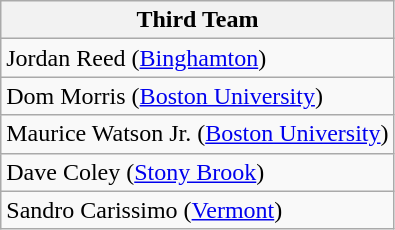<table class="wikitable">
<tr>
<th>Third Team</th>
</tr>
<tr>
<td>Jordan Reed (<a href='#'>Binghamton</a>)</td>
</tr>
<tr>
<td>Dom Morris (<a href='#'>Boston University</a>)</td>
</tr>
<tr>
<td>Maurice Watson Jr. (<a href='#'>Boston University</a>)</td>
</tr>
<tr>
<td>Dave Coley (<a href='#'>Stony Brook</a>)</td>
</tr>
<tr>
<td>Sandro Carissimo (<a href='#'>Vermont</a>)</td>
</tr>
</table>
